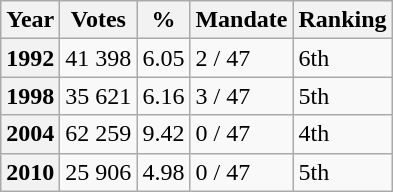<table class="wikitable">
<tr>
<th>Year</th>
<th>Votes</th>
<th>%</th>
<th>Mandate</th>
<th>Ranking</th>
</tr>
<tr>
<th>1992</th>
<td align="right">41 398</td>
<td align="right">6.05</td>
<td>2 / 47</td>
<td>6th</td>
</tr>
<tr>
<th>1998</th>
<td align="right">35 621</td>
<td align="right">6.16</td>
<td>3 / 47</td>
<td>5th</td>
</tr>
<tr>
<th>2004</th>
<td align="right">62 259</td>
<td align="right">9.42</td>
<td>0 / 47</td>
<td>4th</td>
</tr>
<tr>
<th>2010</th>
<td align="right">25 906</td>
<td align="right">4.98</td>
<td>0 / 47</td>
<td>5th</td>
</tr>
</table>
